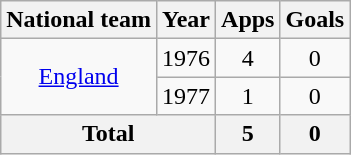<table class=wikitable style="text-align: center">
<tr>
<th>National team</th>
<th>Year</th>
<th>Apps</th>
<th>Goals</th>
</tr>
<tr>
<td rowspan=2><a href='#'>England</a></td>
<td>1976</td>
<td>4</td>
<td>0</td>
</tr>
<tr>
<td>1977</td>
<td>1</td>
<td>0</td>
</tr>
<tr>
<th colspan=2>Total</th>
<th>5</th>
<th>0</th>
</tr>
</table>
